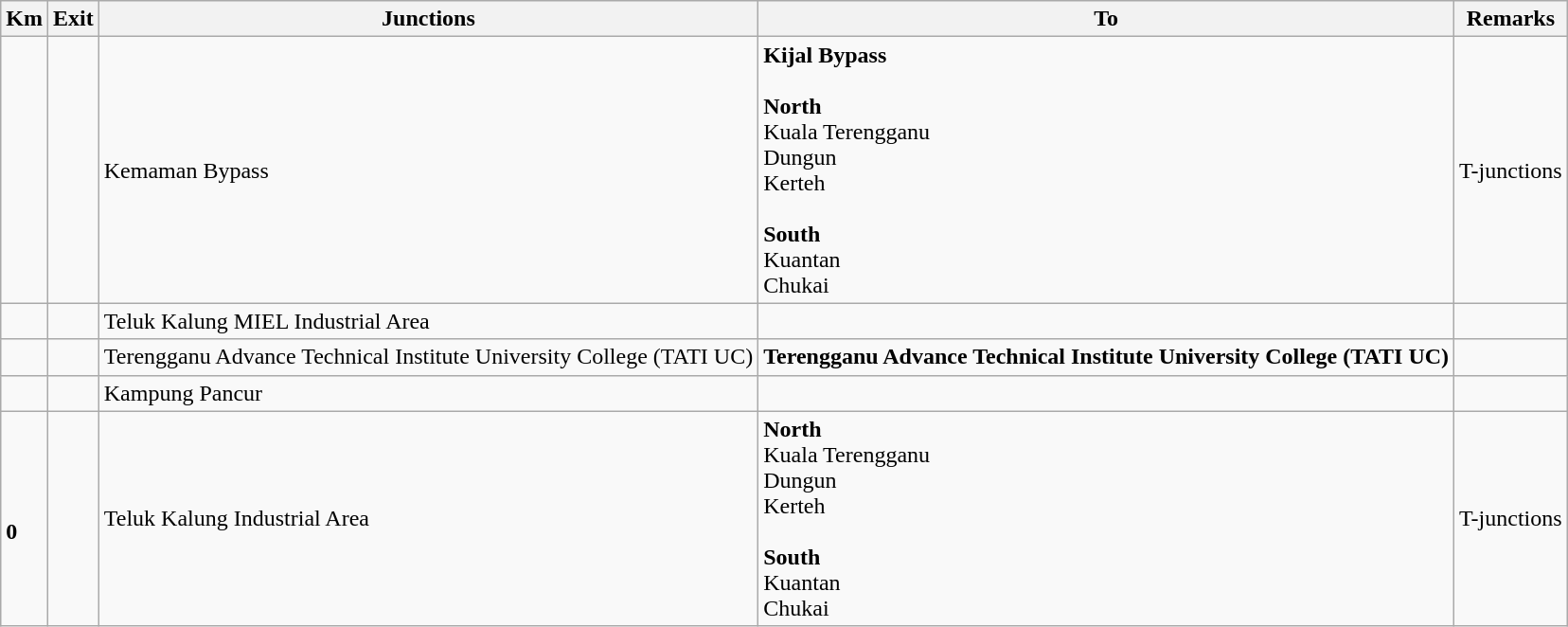<table class="wikitable">
<tr>
<th>Km</th>
<th>Exit</th>
<th>Junctions</th>
<th>To</th>
<th>Remarks</th>
</tr>
<tr>
<td></td>
<td></td>
<td>Kemaman Bypass</td>
<td> <strong>Kijal Bypass</strong><br><br><strong>North</strong><br>  Kuala Terengganu<br>  Dungun<br>  Kerteh<br><br><strong>South</strong><br>  Kuantan<br>  Chukai</td>
<td>T-junctions</td>
</tr>
<tr>
<td></td>
<td></td>
<td>Teluk Kalung MIEL Industrial Area</td>
<td></td>
<td></td>
</tr>
<tr>
<td></td>
<td></td>
<td>Terengganu Advance Technical Institute University College (TATI UC) </td>
<td><strong>Terengganu Advance Technical Institute University College (TATI UC) </strong></td>
<td></td>
</tr>
<tr>
<td></td>
<td></td>
<td>Kampung Pancur</td>
<td></td>
<td></td>
</tr>
<tr>
<td><br><strong>0</strong></td>
<td></td>
<td>Teluk Kalung Industrial Area</td>
<td><strong>North</strong><br>  Kuala Terengganu<br>  Dungun<br>  Kerteh<br><br><strong>South</strong><br>  Kuantan<br>  Chukai</td>
<td>T-junctions</td>
</tr>
</table>
